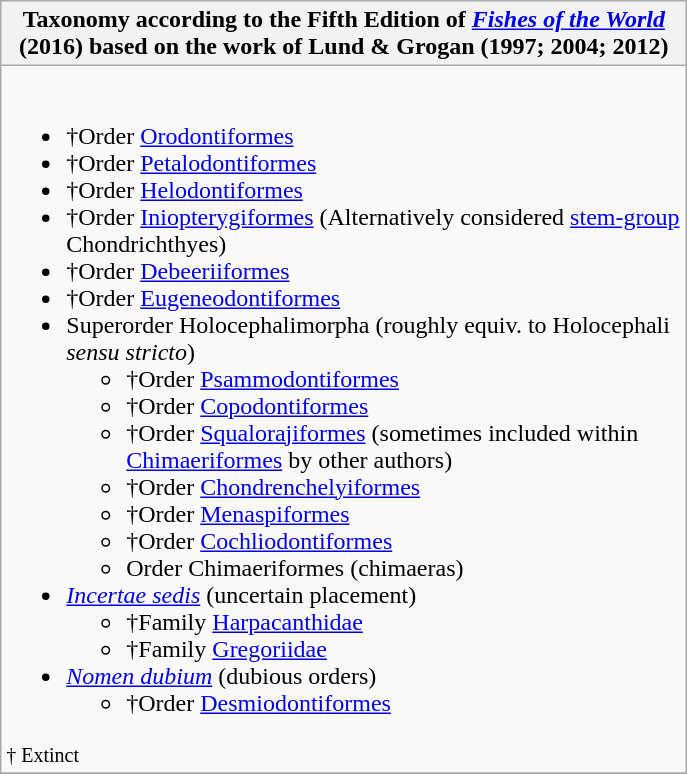<table class="wikitable mw-collapsible collapsible">
<tr>
<th width="450px">Taxonomy according to the Fifth Edition of <a href='#'><em>Fishes of the World</em></a> (2016) based on the work of Lund & Grogan (1997; 2004; 2012)</th>
</tr>
<tr>
<td><br><ul><li>†Order <a href='#'>Orodontiformes</a></li><li>†Order <a href='#'>Petalodontiformes</a></li><li>†Order <a href='#'>Helodontiformes</a></li><li>†Order <a href='#'>Iniopterygiformes</a> (Alternatively considered <a href='#'>stem-group</a> Chondrichthyes)</li><li>†Order <a href='#'>Debeeriiformes</a></li><li>†Order <a href='#'>Eugeneodontiformes</a></li><li>Superorder Holocephalimorpha (roughly equiv. to Holocephali <em>sensu stricto</em>)<ul><li>†Order <a href='#'>Psammodontiformes</a></li><li>†Order <a href='#'>Copodontiformes</a></li><li>†Order <a href='#'>Squalorajiformes</a> (sometimes included within <a href='#'>Chimaeriformes</a> by other authors)</li><li>†Order <a href='#'>Chondrenchelyiformes</a></li><li>†Order <a href='#'>Menaspiformes</a></li><li>†Order <a href='#'>Cochliodontiformes</a></li><li>Order Chimaeriformes (chimaeras)</li></ul></li><li><em><a href='#'>Incertae sedis</a></em> (uncertain placement)<ul><li>†Family <a href='#'>Harpacanthidae</a></li><li>†Family <a href='#'>Gregoriidae</a></li></ul></li><li><em><a href='#'>Nomen dubium</a></em> (dubious orders)<ul><li>†Order <a href='#'>Desmiodontiformes</a></li></ul></li></ul><small>† Extinct</small></td>
</tr>
<tr>
</tr>
</table>
